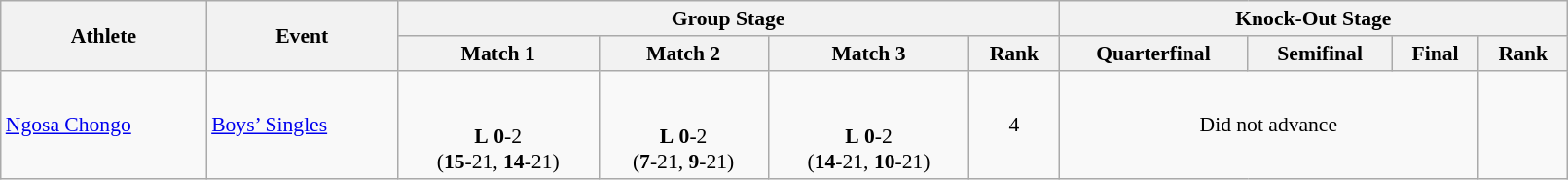<table class="wikitable" width="85%" style="text-align:left; font-size:90%">
<tr>
<th rowspan=2>Athlete</th>
<th rowspan=2>Event</th>
<th colspan=4>Group Stage</th>
<th colspan=4>Knock-Out Stage</th>
</tr>
<tr>
<th>Match 1</th>
<th>Match 2</th>
<th>Match 3</th>
<th>Rank</th>
<th>Quarterfinal</th>
<th>Semifinal</th>
<th>Final</th>
<th>Rank</th>
</tr>
<tr>
<td><a href='#'>Ngosa Chongo</a></td>
<td><a href='#'>Boys’ Singles</a></td>
<td align=center> <br><br><strong>L</strong> <strong>0</strong>-2 <br> (<strong>15</strong>-21, <strong>14</strong>-21)</td>
<td align=center> <br><br><strong>L</strong> <strong>0</strong>-2 <br> (<strong>7</strong>-21, <strong>9</strong>-21)</td>
<td align=center> <br><br><strong>L</strong> <strong>0</strong>-2 <br> (<strong>14</strong>-21, <strong>10</strong>-21)</td>
<td align=center>4</td>
<td colspan="3" align=center>Did not advance</td>
<td align=center></td>
</tr>
</table>
